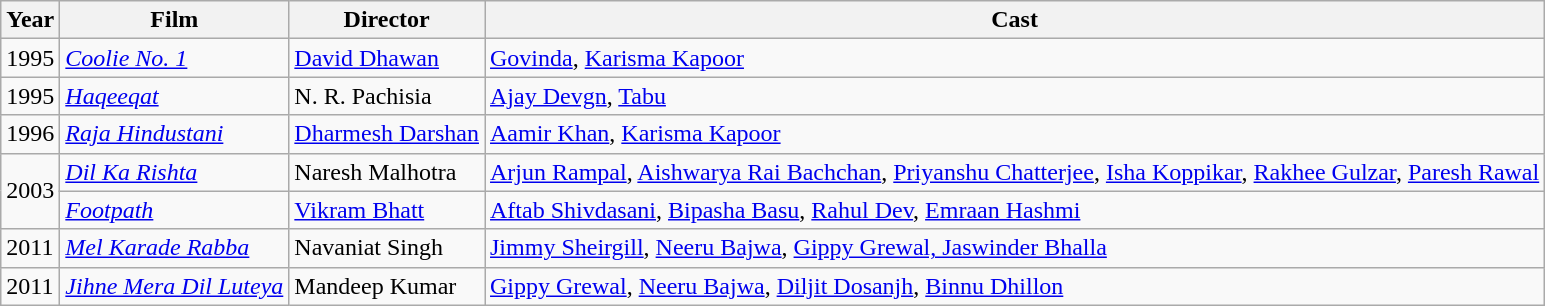<table class="wikitable">
<tr>
<th>Year</th>
<th>Film</th>
<th>Director</th>
<th>Cast</th>
</tr>
<tr>
<td>1995</td>
<td><em><a href='#'>Coolie No. 1</a></em></td>
<td><a href='#'>David Dhawan</a></td>
<td><a href='#'>Govinda</a>, <a href='#'>Karisma Kapoor</a></td>
</tr>
<tr>
<td>1995</td>
<td><em><a href='#'>Haqeeqat</a></em></td>
<td>N. R. Pachisia</td>
<td><a href='#'>Ajay Devgn</a>, <a href='#'>Tabu</a></td>
</tr>
<tr>
<td>1996</td>
<td><em><a href='#'>Raja Hindustani</a></em></td>
<td><a href='#'>Dharmesh Darshan</a></td>
<td><a href='#'>Aamir Khan</a>, <a href='#'>Karisma Kapoor</a></td>
</tr>
<tr>
<td rowspan="2">2003</td>
<td><em><a href='#'>Dil Ka Rishta</a></em></td>
<td>Naresh Malhotra</td>
<td><a href='#'>Arjun Rampal</a>, <a href='#'>Aishwarya Rai Bachchan</a>, <a href='#'>Priyanshu Chatterjee</a>, <a href='#'>Isha Koppikar</a>, <a href='#'>Rakhee Gulzar</a>, <a href='#'>Paresh Rawal</a></td>
</tr>
<tr>
<td><em><a href='#'>Footpath</a></em></td>
<td><a href='#'>Vikram Bhatt</a></td>
<td><a href='#'>Aftab Shivdasani</a>, <a href='#'>Bipasha Basu</a>, <a href='#'>Rahul Dev</a>, <a href='#'>Emraan Hashmi</a></td>
</tr>
<tr>
<td>2011</td>
<td><em><a href='#'>Mel Karade Rabba</a></em></td>
<td>Navaniat Singh</td>
<td><a href='#'>Jimmy Sheirgill</a>, <a href='#'>Neeru Bajwa</a>, <a href='#'>Gippy Grewal, Jaswinder Bhalla</a></td>
</tr>
<tr>
<td>2011</td>
<td><em><a href='#'>Jihne Mera Dil Luteya</a></em></td>
<td>Mandeep Kumar</td>
<td><a href='#'>Gippy Grewal</a>, <a href='#'>Neeru Bajwa</a>, <a href='#'>Diljit Dosanjh</a>, <a href='#'>Binnu Dhillon</a></td>
</tr>
</table>
